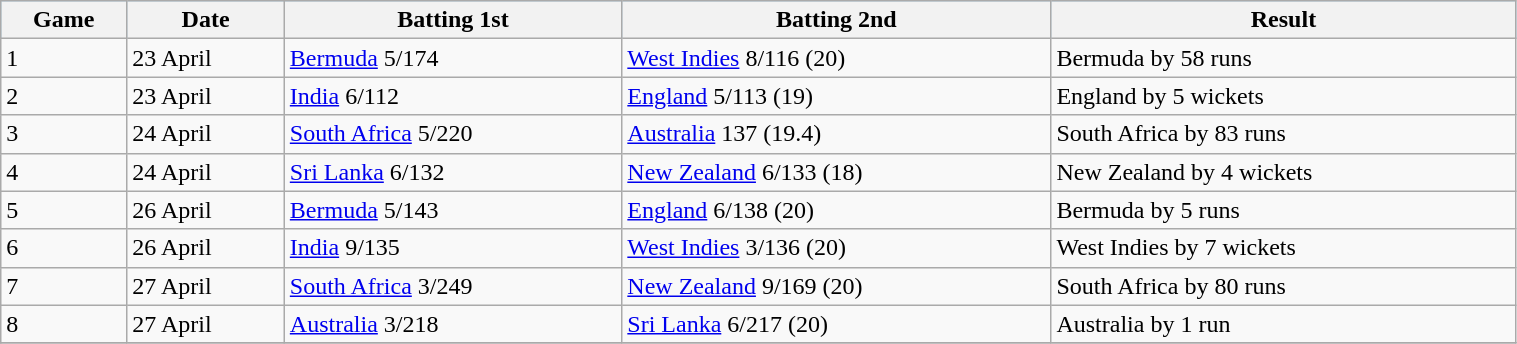<table class="wikitable" width=80%>
<tr bgcolor=#87cefa>
<th>Game</th>
<th>Date</th>
<th>Batting 1st</th>
<th>Batting 2nd</th>
<th>Result</th>
</tr>
<tr>
<td>1</td>
<td>23 April</td>
<td><a href='#'>Bermuda</a> 5/174</td>
<td><a href='#'>West Indies</a> 8/116 (20)</td>
<td> Bermuda by 58 runs</td>
</tr>
<tr>
<td>2</td>
<td>23 April</td>
<td><a href='#'>India</a> 6/112</td>
<td><a href='#'>England</a> 5/113 (19)</td>
<td> England by 5 wickets</td>
</tr>
<tr>
<td>3</td>
<td>24 April</td>
<td><a href='#'>South Africa</a> 5/220</td>
<td><a href='#'>Australia</a> 137 (19.4)</td>
<td> South Africa by 83 runs</td>
</tr>
<tr>
<td>4</td>
<td>24 April</td>
<td><a href='#'>Sri Lanka</a> 6/132</td>
<td><a href='#'>New Zealand</a> 6/133 (18)</td>
<td> New Zealand by 4 wickets</td>
</tr>
<tr>
<td>5</td>
<td>26 April</td>
<td><a href='#'>Bermuda</a> 5/143</td>
<td><a href='#'>England</a> 6/138 (20)</td>
<td> Bermuda by 5 runs</td>
</tr>
<tr>
<td>6</td>
<td>26 April</td>
<td><a href='#'>India</a> 9/135</td>
<td><a href='#'>West Indies</a> 3/136 (20)</td>
<td> West Indies by 7 wickets</td>
</tr>
<tr>
<td>7</td>
<td>27 April</td>
<td><a href='#'>South Africa</a> 3/249</td>
<td><a href='#'>New Zealand</a> 9/169 (20)</td>
<td> South Africa by 80 runs</td>
</tr>
<tr>
<td>8</td>
<td>27 April</td>
<td><a href='#'>Australia</a> 3/218</td>
<td><a href='#'>Sri Lanka</a> 6/217 (20)</td>
<td> Australia by 1 run</td>
</tr>
<tr>
</tr>
</table>
